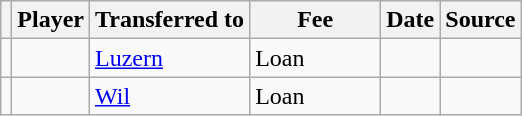<table class="wikitable plainrowheaders sortable">
<tr>
<th></th>
<th scope="col">Player</th>
<th>Transferred to</th>
<th style="width: 80px;">Fee</th>
<th scope="col">Date</th>
<th scope="col">Source</th>
</tr>
<tr>
<td align="center"></td>
<td> </td>
<td> <a href='#'>Luzern</a></td>
<td>Loan</td>
<td></td>
<td></td>
</tr>
<tr>
<td align="center"></td>
<td> </td>
<td> <a href='#'>Wil</a></td>
<td>Loan</td>
<td></td>
<td></td>
</tr>
</table>
